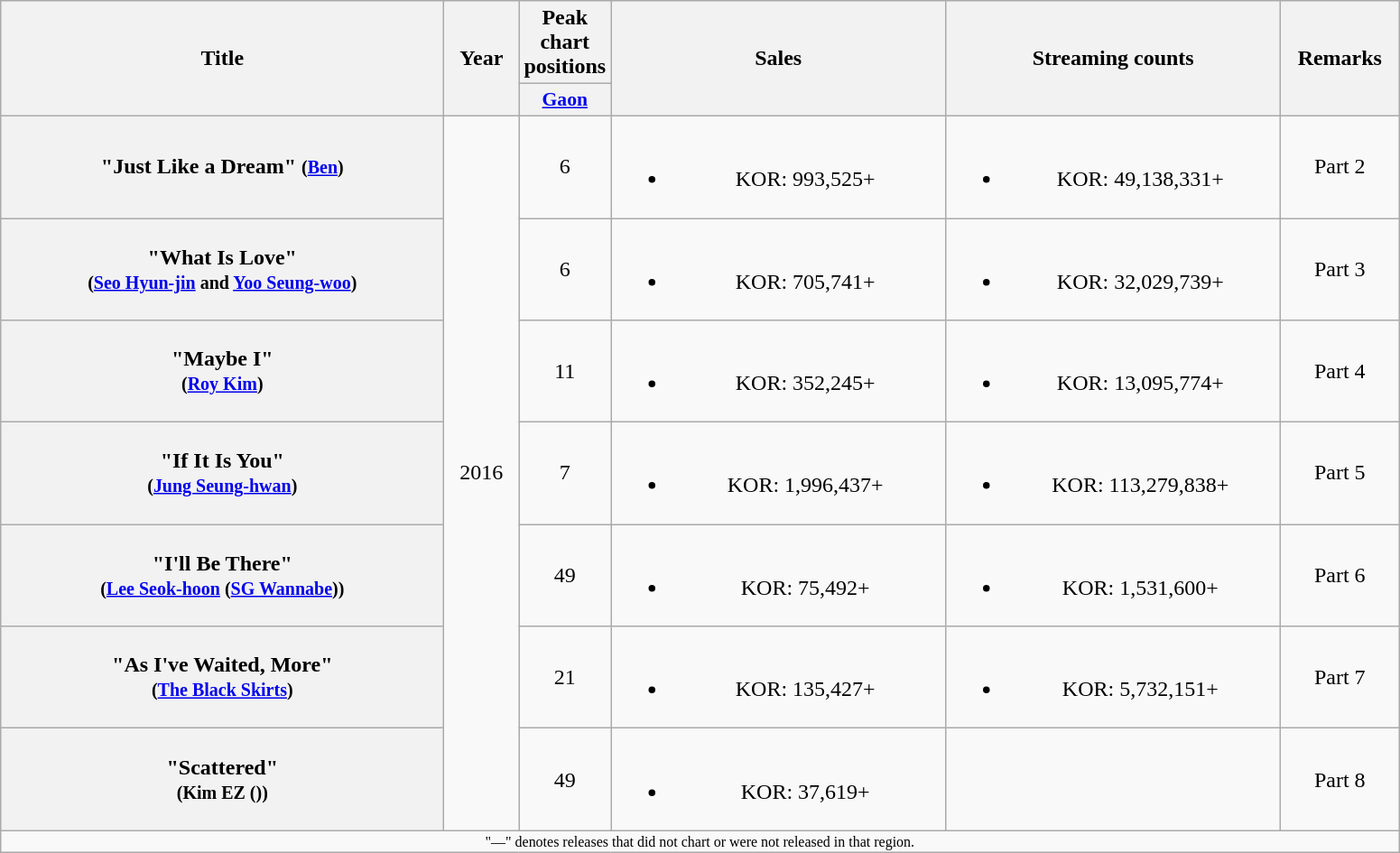<table class="wikitable plainrowheaders" style="text-align:center;">
<tr>
<th scope="col" rowspan="2" style="width:20em;">Title</th>
<th scope="col" rowspan="2" style="width:3em;">Year</th>
<th scope="col">Peak chart positions</th>
<th scope="col" rowspan="2" style="width:15em;">Sales</th>
<th scope="col" rowspan="2" style="width:15em;">Streaming counts</th>
<th scope="col" rowspan="2" style="width:5em;">Remarks</th>
</tr>
<tr>
<th scope="col" style="width:3em;font-size:90%;"><a href='#'>Gaon</a></th>
</tr>
<tr>
<th scope="row">"Just Like a Dream" <small>(<a href='#'>Ben</a>)</small></th>
<td rowspan="7">2016</td>
<td>6</td>
<td><br><ul><li>KOR: 993,525+</li></ul></td>
<td><br><ul><li>KOR: 49,138,331+</li></ul></td>
<td>Part 2</td>
</tr>
<tr>
<th scope="row">"What Is Love"<br><small>(<a href='#'>Seo Hyun-jin</a> and <a href='#'>Yoo Seung-woo</a>)</small></th>
<td>6</td>
<td><br><ul><li>KOR: 705,741+</li></ul></td>
<td><br><ul><li>KOR: 32,029,739+</li></ul></td>
<td>Part 3</td>
</tr>
<tr>
<th scope="row">"Maybe I"<br><small>(<a href='#'>Roy Kim</a>)</small></th>
<td>11</td>
<td><br><ul><li>KOR: 352,245+</li></ul></td>
<td><br><ul><li>KOR: 13,095,774+</li></ul></td>
<td>Part 4</td>
</tr>
<tr>
<th scope="row">"If It Is You"<br><small>(<a href='#'>Jung Seung-hwan</a>)</small></th>
<td>7</td>
<td><br><ul><li>KOR: 1,996,437+</li></ul></td>
<td><br><ul><li>KOR: 113,279,838+</li></ul></td>
<td>Part 5</td>
</tr>
<tr>
<th scope="row">"I'll Be There"<br><small>(<a href='#'>Lee Seok-hoon</a> (<a href='#'>SG Wannabe</a>))</small></th>
<td>49</td>
<td><br><ul><li>KOR: 75,492+</li></ul></td>
<td><br><ul><li>KOR: 1,531,600+</li></ul></td>
<td>Part 6</td>
</tr>
<tr>
<th scope="row">"As I've Waited, More"<br><small>(<a href='#'>The Black Skirts</a>)</small></th>
<td>21</td>
<td><br><ul><li>KOR: 135,427+</li></ul></td>
<td><br><ul><li>KOR: 5,732,151+</li></ul></td>
<td>Part 7</td>
</tr>
<tr>
<th scope="row">"Scattered"<br><small>(Kim EZ ())</small></th>
<td>49</td>
<td><br><ul><li>KOR: 37,619+</li></ul></td>
<td></td>
<td>Part 8</td>
</tr>
<tr>
<td colspan="8" style="text-align:center; font-size:8pt;">"—" denotes releases that did not chart or were not released in that region.</td>
</tr>
</table>
